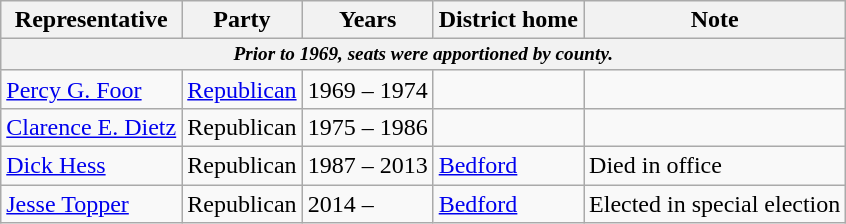<table class=wikitable>
<tr valign=bottom>
<th>Representative</th>
<th>Party</th>
<th>Years</th>
<th>District home</th>
<th>Note</th>
</tr>
<tr>
<th colspan=5 style="font-size: 80%;"><em>Prior to 1969, seats were apportioned by county.</em></th>
</tr>
<tr>
<td><a href='#'>Percy G. Foor</a></td>
<td><a href='#'>Republican</a></td>
<td>1969 – 1974</td>
<td></td>
<td></td>
</tr>
<tr>
<td><a href='#'>Clarence E. Dietz</a></td>
<td>Republican</td>
<td>1975 – 1986</td>
<td></td>
<td></td>
</tr>
<tr>
<td><a href='#'>Dick Hess</a></td>
<td>Republican</td>
<td>1987 – 2013</td>
<td><a href='#'>Bedford</a></td>
<td>Died in office</td>
</tr>
<tr>
<td><a href='#'>Jesse Topper</a></td>
<td>Republican</td>
<td>2014 –</td>
<td><a href='#'>Bedford</a></td>
<td>Elected in special election</td>
</tr>
</table>
